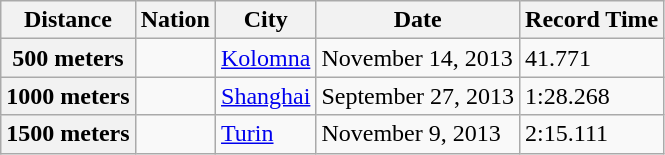<table class="wikitable" border="1">
<tr>
<th>Distance</th>
<th>Nation</th>
<th>City</th>
<th>Date</th>
<th>Record Time</th>
</tr>
<tr>
<th>500 meters</th>
<td></td>
<td><a href='#'>Kolomna</a></td>
<td>November 14, 2013</td>
<td>41.771</td>
</tr>
<tr>
<th>1000 meters</th>
<td></td>
<td><a href='#'>Shanghai</a></td>
<td>September 27, 2013</td>
<td>1:28.268</td>
</tr>
<tr>
<th>1500 meters</th>
<td></td>
<td><a href='#'>Turin</a></td>
<td>November 9, 2013</td>
<td>2:15.111</td>
</tr>
</table>
